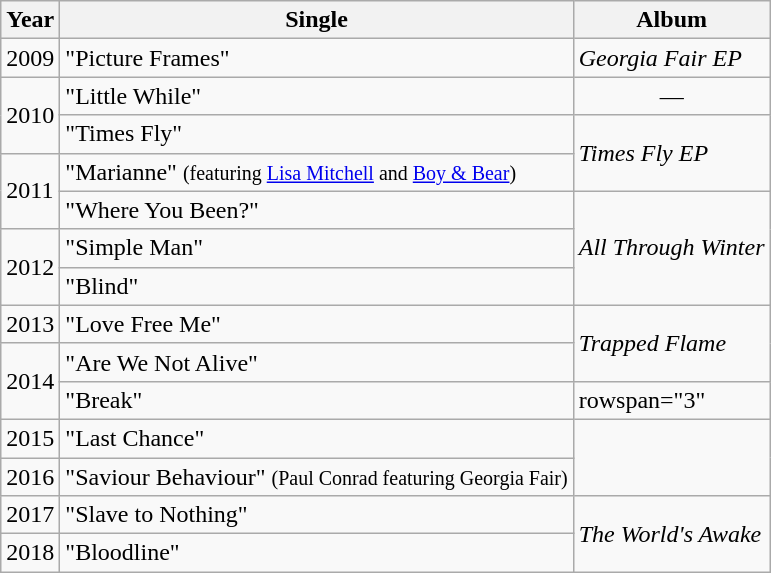<table class="wikitable">
<tr>
<th>Year</th>
<th>Single</th>
<th>Album</th>
</tr>
<tr>
<td>2009</td>
<td>"Picture Frames"</td>
<td><em>Georgia Fair EP</em></td>
</tr>
<tr>
<td rowspan="2">2010</td>
<td>"Little While"</td>
<td align="center">—</td>
</tr>
<tr>
<td>"Times Fly"</td>
<td rowspan="2"><em>Times Fly EP</em></td>
</tr>
<tr>
<td rowspan="2">2011</td>
<td>"Marianne" <small>(featuring <a href='#'>Lisa Mitchell</a> and <a href='#'>Boy & Bear</a>)</small></td>
</tr>
<tr>
<td>"Where You Been?"</td>
<td rowspan="3"><em>All Through Winter</em></td>
</tr>
<tr>
<td rowspan="2">2012</td>
<td>"Simple Man"</td>
</tr>
<tr>
<td>"Blind"</td>
</tr>
<tr>
<td>2013</td>
<td>"Love Free Me"</td>
<td rowspan="2"><em>Trapped Flame</em></td>
</tr>
<tr>
<td rowspan="2">2014</td>
<td>"Are We Not Alive"</td>
</tr>
<tr>
<td>"Break"</td>
<td>rowspan="3" </td>
</tr>
<tr>
<td>2015</td>
<td>"Last Chance"</td>
</tr>
<tr>
<td>2016</td>
<td>"Saviour Behaviour" <small>(Paul Conrad featuring Georgia Fair)</small></td>
</tr>
<tr>
<td>2017</td>
<td>"Slave to Nothing"</td>
<td rowspan="2"><em>The World's Awake</em></td>
</tr>
<tr>
<td>2018</td>
<td>"Bloodline"</td>
</tr>
</table>
